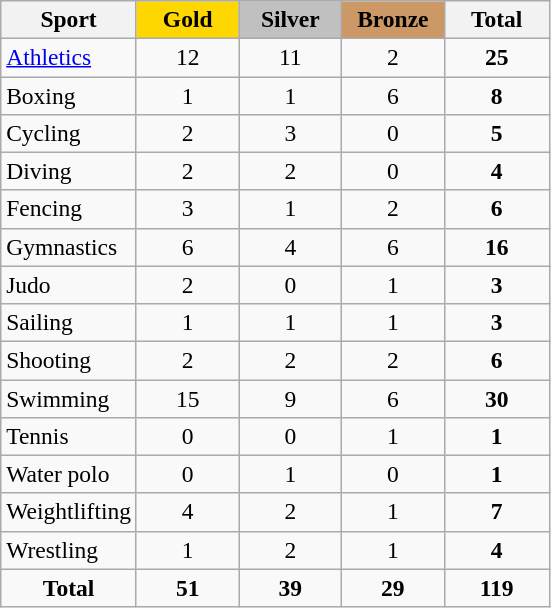<table class="wikitable sortable" style="text-align:center; font-size:98%;">
<tr>
<th>Sport</th>
<td style="background:gold; width:3.9em; font-weight:bold;">Gold</td>
<td style="background:silver; width:3.9em; font-weight:bold;">Silver</td>
<td style="background:#c96; width:3.9em; font-weight:bold;">Bronze</td>
<th style="width:4em; font-weight:bold;">Total</th>
</tr>
<tr>
<td align=left><a href='#'>Athletics</a></td>
<td>12</td>
<td>11</td>
<td>2</td>
<td><strong>25</strong></td>
</tr>
<tr>
<td align=left>Boxing</td>
<td>1</td>
<td>1</td>
<td>6</td>
<td><strong>8</strong></td>
</tr>
<tr>
<td align=left>Cycling</td>
<td>2</td>
<td>3</td>
<td>0</td>
<td><strong>5</strong></td>
</tr>
<tr>
<td align=left>Diving</td>
<td>2</td>
<td>2</td>
<td>0</td>
<td><strong>4</strong></td>
</tr>
<tr>
<td align=left>Fencing</td>
<td>3</td>
<td>1</td>
<td>2</td>
<td><strong>6</strong></td>
</tr>
<tr>
<td align=left>Gymnastics</td>
<td>6</td>
<td>4</td>
<td>6</td>
<td><strong>16</strong></td>
</tr>
<tr>
<td align=left>Judo</td>
<td>2</td>
<td>0</td>
<td>1</td>
<td><strong>3</strong></td>
</tr>
<tr>
<td align=left>Sailing</td>
<td>1</td>
<td>1</td>
<td>1</td>
<td><strong>3</strong></td>
</tr>
<tr>
<td align=left>Shooting</td>
<td>2</td>
<td>2</td>
<td>2</td>
<td><strong>6</strong></td>
</tr>
<tr>
<td align=left>Swimming</td>
<td>15</td>
<td>9</td>
<td>6</td>
<td><strong>30</strong></td>
</tr>
<tr>
<td align=left>Tennis</td>
<td>0</td>
<td>0</td>
<td>1</td>
<td><strong>1</strong></td>
</tr>
<tr>
<td align=left>Water polo</td>
<td>0</td>
<td>1</td>
<td>0</td>
<td><strong>1</strong></td>
</tr>
<tr>
<td align=left>Weightlifting</td>
<td>4</td>
<td>2</td>
<td>1</td>
<td><strong>7</strong></td>
</tr>
<tr>
<td align=left>Wrestling</td>
<td>1</td>
<td>2</td>
<td>1</td>
<td><strong>4</strong></td>
</tr>
<tr>
<td align=center><strong>Total</strong></td>
<td><strong>51</strong></td>
<td><strong>39</strong></td>
<td><strong>29</strong></td>
<td><strong>119</strong></td>
</tr>
</table>
